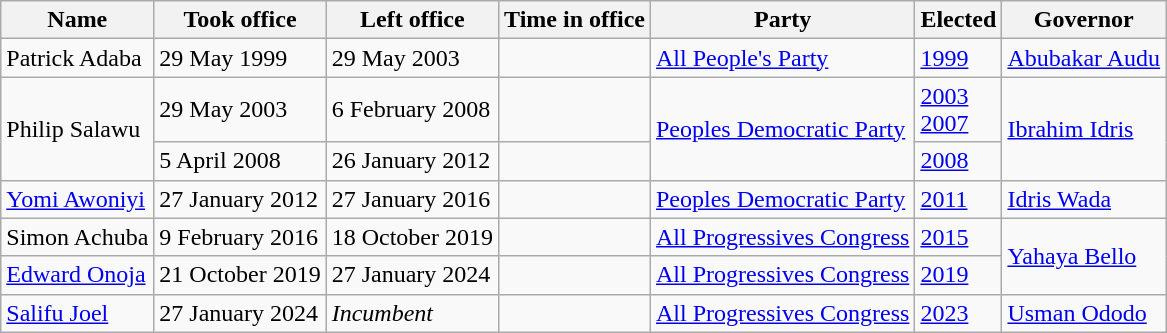<table class="wikitable">
<tr>
<th>Name</th>
<th>Took office</th>
<th>Left office</th>
<th>Time in office</th>
<th>Party</th>
<th>Elected</th>
<th>Governor</th>
</tr>
<tr>
<td>Patrick Adaba<br></td>
<td>29 May 1999</td>
<td>29 May 2003</td>
<td></td>
<td><a href='#'>All People's Party</a></td>
<td><a href='#'>1999</a></td>
<td><a href='#'>Abubakar Audu</a></td>
</tr>
<tr>
<td rowspan="2">Philip Salawu<br></td>
<td>29 May 2003</td>
<td>6 February 2008</td>
<td></td>
<td rowspan="2"><a href='#'>Peoples Democratic Party</a></td>
<td><a href='#'>2003</a><br><a href='#'>2007</a></td>
<td rowspan="2"><a href='#'>Ibrahim Idris</a></td>
</tr>
<tr>
<td>5 April 2008</td>
<td>26 January 2012</td>
<td></td>
<td><a href='#'>2008</a></td>
</tr>
<tr>
<td><a href='#'>Yomi Awoniyi</a><br></td>
<td>27 January 2012</td>
<td>27 January 2016</td>
<td></td>
<td><a href='#'>Peoples Democratic Party</a></td>
<td><a href='#'>2011</a></td>
<td><a href='#'>Idris Wada</a></td>
</tr>
<tr>
<td>Simon Achuba<br></td>
<td>9 February 2016</td>
<td>18 October 2019</td>
<td></td>
<td><a href='#'>All Progressives Congress</a></td>
<td><a href='#'>2015</a></td>
<td rowspan="2"><a href='#'>Yahaya Bello</a></td>
</tr>
<tr>
<td><a href='#'>Edward Onoja</a><br></td>
<td>21 October 2019</td>
<td>27 January 2024</td>
<td></td>
<td><a href='#'>All Progressives Congress</a></td>
<td><a href='#'>2019</a></td>
</tr>
<tr>
<td><a href='#'>Salifu Joel</a><br></td>
<td>27 January 2024</td>
<td><em>Incumbent</em></td>
<td></td>
<td><a href='#'>All Progressives Congress</a></td>
<td><a href='#'>2023</a></td>
<td><a href='#'>Usman Ododo</a></td>
</tr>
</table>
